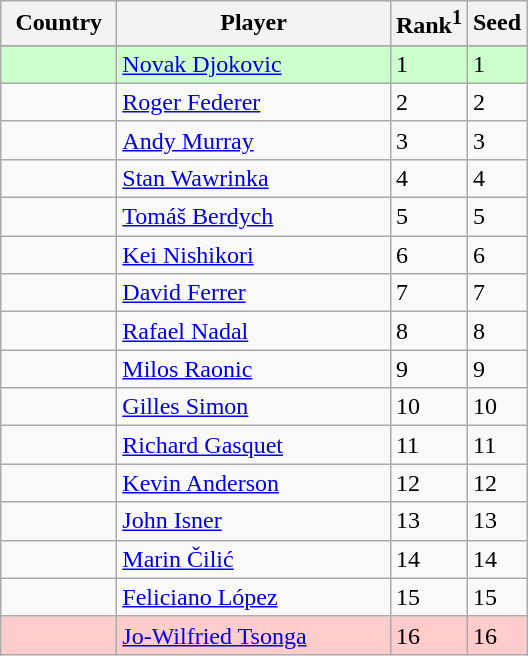<table class="sortable wikitable">
<tr>
<th width="70">Country</th>
<th width="175">Player</th>
<th>Rank<sup>1</sup></th>
<th>Seed</th>
</tr>
<tr style="background:#cfc;">
</tr>
<tr style="background:#cfc;">
<td></td>
<td><a href='#'>Novak Djokovic</a></td>
<td>1</td>
<td>1</td>
</tr>
<tr>
<td></td>
<td><a href='#'>Roger Federer</a></td>
<td>2</td>
<td>2</td>
</tr>
<tr>
<td></td>
<td><a href='#'>Andy Murray</a></td>
<td>3</td>
<td>3</td>
</tr>
<tr>
<td></td>
<td><a href='#'>Stan Wawrinka</a></td>
<td>4</td>
<td>4</td>
</tr>
<tr>
<td></td>
<td><a href='#'>Tomáš Berdych</a></td>
<td>5</td>
<td>5</td>
</tr>
<tr>
<td></td>
<td><a href='#'>Kei Nishikori</a></td>
<td>6</td>
<td>6</td>
</tr>
<tr>
<td></td>
<td><a href='#'>David Ferrer</a></td>
<td>7</td>
<td>7</td>
</tr>
<tr>
<td></td>
<td><a href='#'>Rafael Nadal</a></td>
<td>8</td>
<td>8</td>
</tr>
<tr>
<td></td>
<td><a href='#'>Milos Raonic</a></td>
<td>9</td>
<td>9</td>
</tr>
<tr>
<td></td>
<td><a href='#'>Gilles Simon</a></td>
<td>10</td>
<td>10</td>
</tr>
<tr>
<td></td>
<td><a href='#'>Richard Gasquet</a></td>
<td>11</td>
<td>11</td>
</tr>
<tr>
<td></td>
<td><a href='#'>Kevin Anderson</a></td>
<td>12</td>
<td>12</td>
</tr>
<tr>
<td></td>
<td><a href='#'>John Isner</a></td>
<td>13</td>
<td>13</td>
</tr>
<tr>
<td></td>
<td><a href='#'>Marin Čilić</a></td>
<td>14</td>
<td>14</td>
</tr>
<tr>
<td></td>
<td><a href='#'>Feliciano López</a></td>
<td>15</td>
<td>15</td>
</tr>
<tr style="background:#fcc;">
<td></td>
<td><a href='#'>Jo-Wilfried Tsonga</a></td>
<td>16</td>
<td>16</td>
</tr>
</table>
